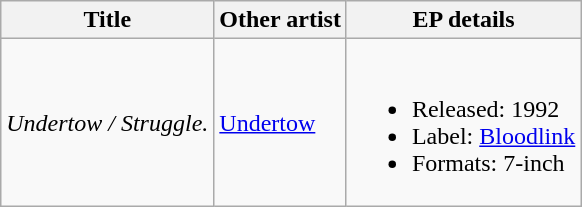<table class="wikitable">
<tr>
<th>Title</th>
<th><strong>Other artist</strong></th>
<th>EP details</th>
</tr>
<tr>
<td><em>Undertow / Struggle.</em></td>
<td><a href='#'>Undertow</a></td>
<td><br><ul><li>Released: 1992</li><li>Label: <a href='#'>Bloodlink</a></li><li>Formats: 7-inch</li></ul></td>
</tr>
</table>
